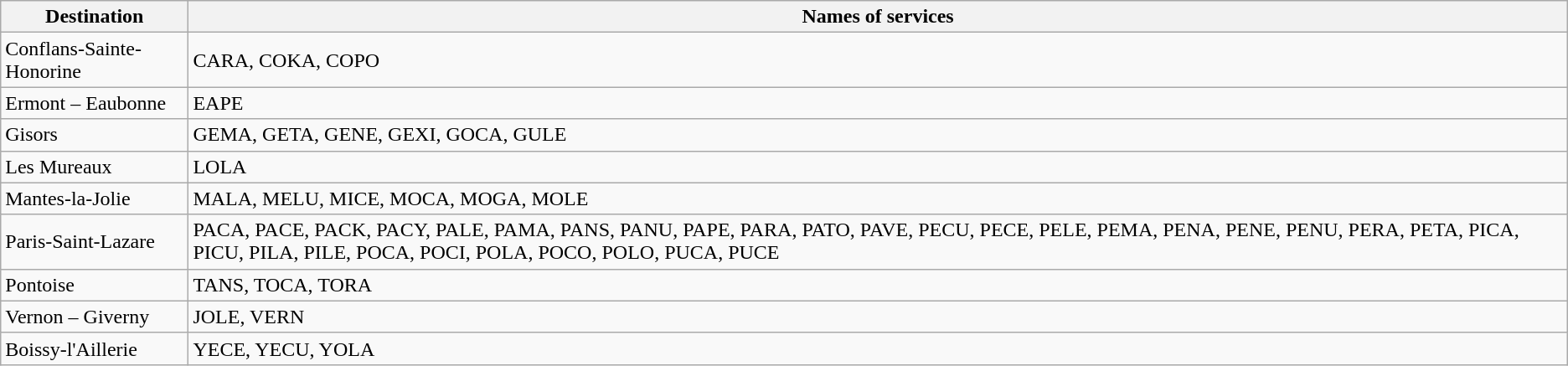<table class="wikitable">
<tr>
<th>Destination</th>
<th>Names of services</th>
</tr>
<tr>
<td>Conflans-Sainte-Honorine</td>
<td>CARA, COKA, COPO</td>
</tr>
<tr>
<td>Ermont – Eaubonne</td>
<td>EAPE</td>
</tr>
<tr>
<td>Gisors</td>
<td>GEMA, GETA, GENE, GEXI, GOCA, GULE</td>
</tr>
<tr>
<td>Les Mureaux</td>
<td>LOLA</td>
</tr>
<tr>
<td>Mantes-la-Jolie</td>
<td>MALA, MELU, MICE, MOCA, MOGA, MOLE</td>
</tr>
<tr>
<td>Paris-Saint-Lazare</td>
<td>PACA, PACE, PACK, PACY, PALE, PAMA, PANS, PANU, PAPE, PARA, PATO, PAVE, PECU, PECE, PELE, PEMA, PENA, PENE, PENU, PERA, PETA, PICA, PICU, PILA, PILE, POCA, POCI, POLA, POCO, POLO, PUCA, PUCE</td>
</tr>
<tr>
<td>Pontoise</td>
<td>TANS, TOCA, TORA</td>
</tr>
<tr>
<td>Vernon – Giverny</td>
<td>JOLE, VERN</td>
</tr>
<tr>
<td>Boissy-l'Aillerie</td>
<td>YECE, YECU, YOLA</td>
</tr>
</table>
